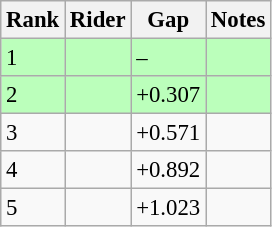<table class="wikitable" style="font-size:95%" style="text-align:center; width:35em;">
<tr>
<th>Rank</th>
<th>Rider</th>
<th>Gap</th>
<th>Notes</th>
</tr>
<tr bgcolor=bbffbb>
<td>1</td>
<td align=left></td>
<td>–</td>
<td></td>
</tr>
<tr bgcolor=bbffbb>
<td>2</td>
<td align=left></td>
<td>+0.307</td>
<td></td>
</tr>
<tr>
<td>3</td>
<td align=left></td>
<td>+0.571</td>
<td></td>
</tr>
<tr>
<td>4</td>
<td align=left></td>
<td>+0.892</td>
<td></td>
</tr>
<tr>
<td>5</td>
<td align=left></td>
<td>+1.023</td>
<td></td>
</tr>
</table>
